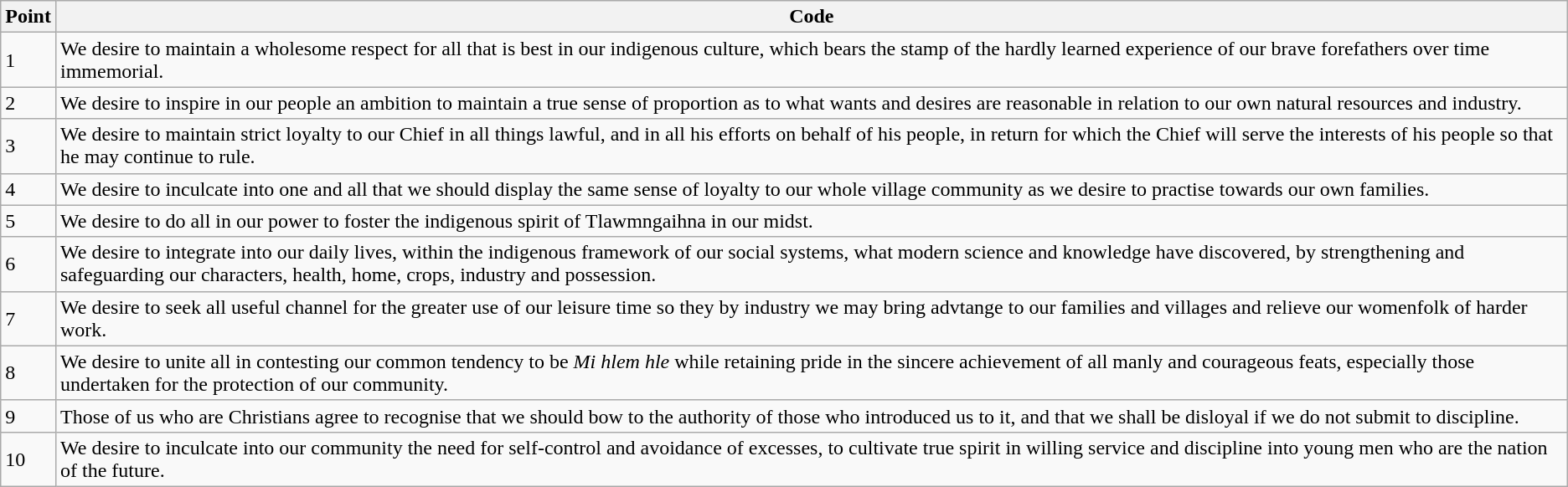<table class="wikitable">
<tr>
<th>Point</th>
<th>Code</th>
</tr>
<tr>
<td>1</td>
<td>We desire to maintain a wholesome respect for all that is best in our indigenous culture, which bears the stamp of the hardly learned experience of our brave forefathers over time immemorial.</td>
</tr>
<tr>
<td>2</td>
<td>We desire to inspire in our people an ambition to maintain a true sense of proportion as to what wants and desires are reasonable in relation to our own natural resources and industry.</td>
</tr>
<tr>
<td>3</td>
<td>We desire to maintain strict loyalty to our Chief in all things lawful, and in all his efforts on behalf of his people, in return for which the Chief will serve the interests of his people so that he may continue to rule.</td>
</tr>
<tr>
<td>4</td>
<td>We desire to inculcate into one and all that we should display the same sense of loyalty to our whole village community as we desire to practise towards our own families.</td>
</tr>
<tr>
<td>5</td>
<td>We desire to do all in our power to foster the indigenous spirit of Tlawmngaihna in our midst.</td>
</tr>
<tr>
<td>6</td>
<td>We desire to integrate into our daily lives, within the indigenous framework of our social systems, what modern science and knowledge have discovered, by strengthening and safeguarding our characters, health, home, crops, industry and possession.</td>
</tr>
<tr>
<td>7</td>
<td>We desire to seek all useful channel for the greater use of our leisure time so they by industry we may bring advtange to our families and villages and relieve our womenfolk of harder work. </td>
</tr>
<tr>
<td>8</td>
<td>We desire to unite all in contesting our common tendency to be <em>Mi hlem hle</em> while retaining pride in the sincere achievement of all manly and courageous feats, especially those undertaken for the protection of our community.</td>
</tr>
<tr>
<td>9</td>
<td>Those of us who are Christians agree to recognise that we should bow to the authority of those who introduced us to it, and that we shall be disloyal if we do not submit to discipline.</td>
</tr>
<tr>
<td>10</td>
<td>We desire to inculcate into our community the need for self-control and avoidance of excesses, to cultivate true spirit in willing service and discipline into young men who are the nation of the future. </td>
</tr>
</table>
